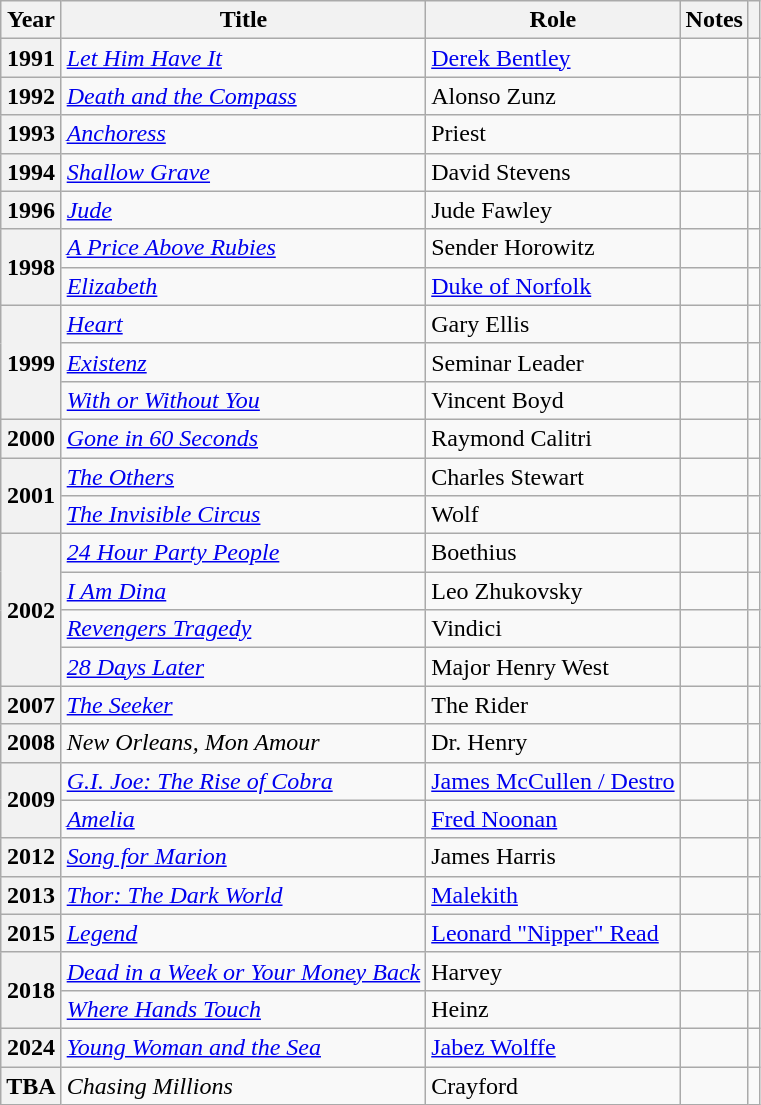<table class="wikitable sortable">
<tr>
<th>Year</th>
<th>Title</th>
<th>Role</th>
<th class="unsortable">Notes</th>
<th class="unsortable"></th>
</tr>
<tr>
<th row=scope>1991</th>
<td><em><a href='#'>Let Him Have It</a></em></td>
<td><a href='#'>Derek Bentley</a></td>
<td></td>
</tr>
<tr>
<th row=scope>1992</th>
<td><em><a href='#'>Death and the Compass</a></em></td>
<td>Alonso Zunz</td>
<td></td>
<td></td>
</tr>
<tr>
<th row=scope>1993</th>
<td><em><a href='#'>Anchoress</a></em></td>
<td>Priest</td>
<td></td>
<td></td>
</tr>
<tr>
<th row=scope>1994</th>
<td><em><a href='#'>Shallow Grave</a></em></td>
<td>David Stevens</td>
<td></td>
<td></td>
</tr>
<tr>
<th row=scope>1996</th>
<td><em><a href='#'>Jude</a></em></td>
<td>Jude Fawley</td>
<td></td>
<td></td>
</tr>
<tr>
<th row=scope rowspan="2">1998</th>
<td><em><a href='#'>A Price Above Rubies</a></em></td>
<td>Sender Horowitz</td>
<td></td>
<td></td>
</tr>
<tr>
<td><em><a href='#'>Elizabeth</a></em></td>
<td><a href='#'>Duke of Norfolk</a></td>
<td></td>
<td></td>
</tr>
<tr>
<th row=scope rowspan="3">1999</th>
<td><em><a href='#'>Heart</a></em></td>
<td>Gary Ellis</td>
<td></td>
<td></td>
</tr>
<tr>
<td><em><a href='#'>Existenz</a></em></td>
<td>Seminar Leader</td>
<td></td>
<td></td>
</tr>
<tr>
<td><em><a href='#'>With or Without You</a></em></td>
<td>Vincent Boyd</td>
<td></td>
<td></td>
</tr>
<tr>
<th row=scope>2000</th>
<td><em><a href='#'>Gone in 60 Seconds</a></em></td>
<td>Raymond Calitri</td>
<td></td>
<td></td>
</tr>
<tr>
<th row=scope rowspan="2">2001</th>
<td><em><a href='#'>The Others</a></em></td>
<td>Charles Stewart</td>
<td></td>
<td></td>
</tr>
<tr>
<td><em><a href='#'>The Invisible Circus</a></em></td>
<td>Wolf</td>
<td></td>
<td></td>
</tr>
<tr>
<th row=scope rowspan="4">2002</th>
<td><em><a href='#'>24 Hour Party People</a></em></td>
<td>Boethius</td>
<td></td>
<td></td>
</tr>
<tr>
<td><em><a href='#'>I Am Dina</a></em></td>
<td>Leo Zhukovsky</td>
<td></td>
<td></td>
</tr>
<tr>
<td><em><a href='#'>Revengers Tragedy</a></em></td>
<td>Vindici</td>
<td></td>
<td></td>
</tr>
<tr>
<td><em><a href='#'>28 Days Later</a></em></td>
<td>Major Henry West</td>
<td></td>
<td></td>
</tr>
<tr>
<th row=scope>2007</th>
<td><em><a href='#'>The Seeker</a></em></td>
<td>The Rider</td>
<td></td>
<td></td>
</tr>
<tr>
<th row=scope>2008</th>
<td><em>New Orleans, Mon Amour</em></td>
<td>Dr. Henry</td>
<td></td>
<td></td>
</tr>
<tr>
<th row=scope rowspan="2">2009</th>
<td><em><a href='#'>G.I. Joe: The Rise of Cobra</a></em></td>
<td><a href='#'>James McCullen / Destro</a></td>
<td></td>
<td></td>
</tr>
<tr>
<td><em><a href='#'>Amelia</a></em></td>
<td><a href='#'>Fred Noonan</a></td>
<td></td>
<td></td>
</tr>
<tr>
<th row=scope>2012</th>
<td><em><a href='#'>Song for Marion</a></em></td>
<td>James Harris</td>
<td></td>
<td></td>
</tr>
<tr>
<th row=scope>2013</th>
<td><em><a href='#'>Thor: The Dark World</a></em></td>
<td><a href='#'>Malekith</a></td>
<td></td>
<td></td>
</tr>
<tr>
<th row=scope>2015</th>
<td><em><a href='#'>Legend</a></em></td>
<td><a href='#'>Leonard "Nipper" Read</a></td>
<td></td>
<td></td>
</tr>
<tr>
<th row=scope rowspan="2">2018</th>
<td><em><a href='#'>Dead in a Week or Your Money Back</a></em></td>
<td>Harvey</td>
<td></td>
<td></td>
</tr>
<tr>
<td><em><a href='#'>Where Hands Touch</a></em></td>
<td>Heinz</td>
<td></td>
<td></td>
</tr>
<tr>
<th row=scope>2024</th>
<td><em><a href='#'>Young Woman and the Sea</a></em></td>
<td><a href='#'>Jabez Wolffe</a></td>
<td></td>
<td></td>
</tr>
<tr>
<th row=scope>TBA</th>
<td><em>Chasing Millions</em></td>
<td>Crayford</td>
<td></td>
<td></td>
</tr>
</table>
